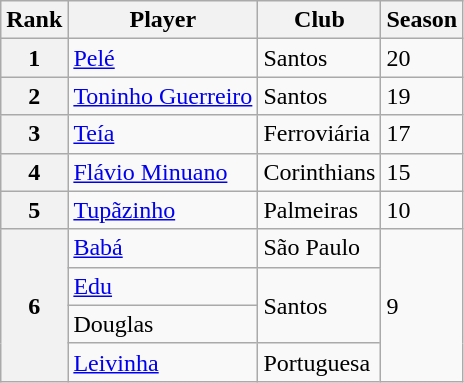<table class="wikitable">
<tr>
<th>Rank</th>
<th>Player</th>
<th>Club</th>
<th>Season</th>
</tr>
<tr>
<th>1</th>
<td><a href='#'>Pelé</a></td>
<td>Santos</td>
<td>20</td>
</tr>
<tr>
<th>2</th>
<td><a href='#'>Toninho Guerreiro</a></td>
<td>Santos</td>
<td>19</td>
</tr>
<tr>
<th>3</th>
<td><a href='#'>Teía</a></td>
<td>Ferroviária</td>
<td>17</td>
</tr>
<tr>
<th>4</th>
<td><a href='#'>Flávio Minuano</a></td>
<td>Corinthians</td>
<td>15</td>
</tr>
<tr>
<th>5</th>
<td><a href='#'>Tupãzinho</a></td>
<td>Palmeiras</td>
<td>10</td>
</tr>
<tr>
<th rowspan="4">6</th>
<td><a href='#'>Babá</a></td>
<td>São Paulo</td>
<td rowspan="4">9</td>
</tr>
<tr>
<td><a href='#'>Edu</a></td>
<td rowspan="2">Santos</td>
</tr>
<tr>
<td>Douglas</td>
</tr>
<tr>
<td><a href='#'>Leivinha</a></td>
<td>Portuguesa</td>
</tr>
</table>
